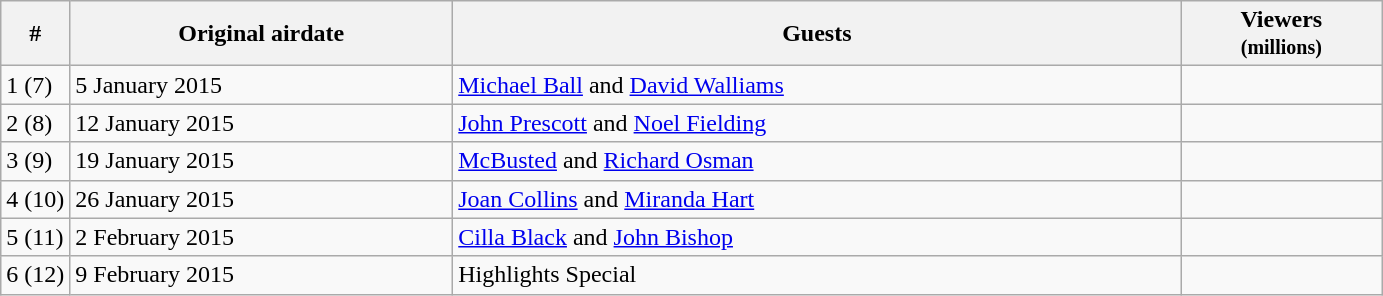<table class="wikitable">
<tr>
<th style="width:5%;">#</th>
<th>Original airdate</th>
<th>Guests</th>
<th>Viewers<br><small>(millions)</small></th>
</tr>
<tr>
<td>1 (7)</td>
<td>5 January 2015</td>
<td><a href='#'>Michael Ball</a> and <a href='#'>David Walliams</a></td>
<td></td>
</tr>
<tr>
<td>2 (8)</td>
<td>12 January 2015</td>
<td><a href='#'>John Prescott</a> and <a href='#'>Noel Fielding</a></td>
<td></td>
</tr>
<tr>
<td>3 (9)</td>
<td>19 January 2015</td>
<td><a href='#'>McBusted</a> and <a href='#'>Richard Osman</a></td>
<td></td>
</tr>
<tr>
<td>4 (10)</td>
<td>26 January 2015</td>
<td><a href='#'>Joan Collins</a> and <a href='#'>Miranda Hart</a></td>
<td></td>
</tr>
<tr>
<td>5 (11)</td>
<td>2 February 2015</td>
<td><a href='#'>Cilla Black</a> and <a href='#'>John Bishop</a></td>
<td></td>
</tr>
<tr>
<td>6 (12)</td>
<td>9 February 2015</td>
<td>Highlights Special</td>
<td></td>
</tr>
</table>
